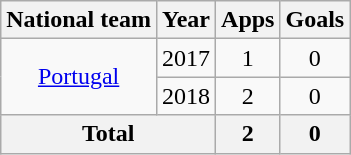<table class="wikitable" style="text-align:center">
<tr>
<th>National team</th>
<th>Year</th>
<th>Apps</th>
<th>Goals</th>
</tr>
<tr>
<td rowspan="2"><a href='#'>Portugal</a></td>
<td>2017</td>
<td>1</td>
<td>0</td>
</tr>
<tr>
<td>2018</td>
<td>2</td>
<td>0</td>
</tr>
<tr>
<th colspan="2">Total</th>
<th>2</th>
<th>0</th>
</tr>
</table>
